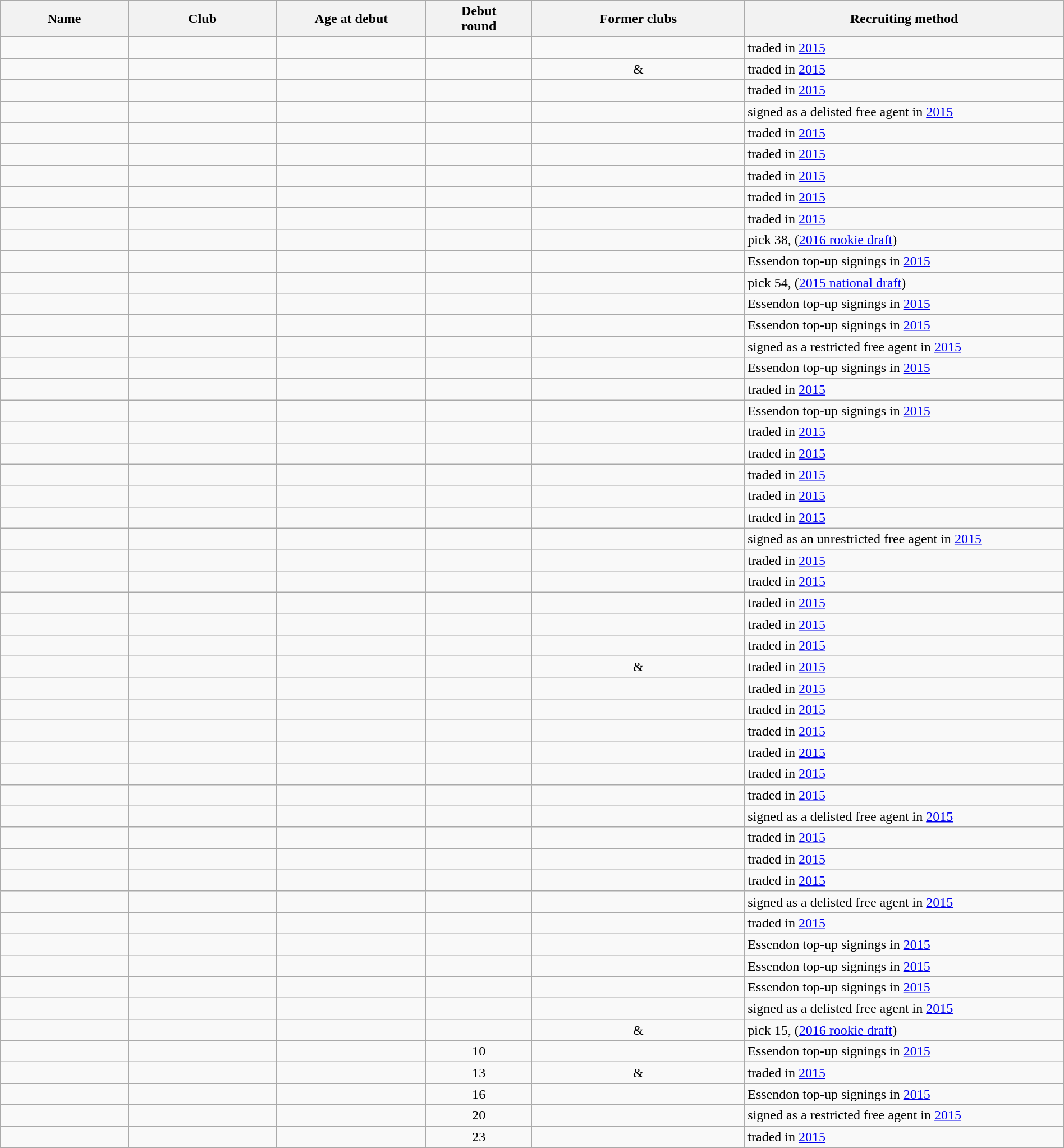<table class="wikitable sortable" style="width:100%; text-align: center;">
<tr style="background:#efefef;">
<th style="width:6%;">Name</th>
<th width=7%>Club</th>
<th style="width:7%;">Age at debut</th>
<th width=5%>Debut<br>round  </th>
<th style="width:10%;">Former clubs</th>
<th style="width:15%;">Recruiting method</th>
</tr>
<tr>
<td align="left"></td>
<td></td>
<td></td>
<td></td>
<td></td>
<td align="left">traded in <a href='#'>2015</a></td>
</tr>
<tr>
<td align="left"></td>
<td></td>
<td></td>
<td></td>
<td> & </td>
<td align="left">traded in <a href='#'>2015</a></td>
</tr>
<tr>
<td align="left"></td>
<td></td>
<td></td>
<td></td>
<td></td>
<td align="left">traded in <a href='#'>2015</a></td>
</tr>
<tr>
<td align="left"></td>
<td></td>
<td></td>
<td></td>
<td></td>
<td align="left">signed as a delisted free agent in <a href='#'>2015</a></td>
</tr>
<tr>
<td align="left"></td>
<td></td>
<td></td>
<td></td>
<td></td>
<td align="left">traded in <a href='#'>2015</a></td>
</tr>
<tr>
<td align="left"></td>
<td></td>
<td></td>
<td></td>
<td></td>
<td align="left">traded in <a href='#'>2015</a></td>
</tr>
<tr>
<td align="left"></td>
<td></td>
<td></td>
<td></td>
<td></td>
<td align="left">traded in <a href='#'>2015</a></td>
</tr>
<tr>
<td align="left"></td>
<td></td>
<td></td>
<td></td>
<td></td>
<td align="left">traded in <a href='#'>2015</a></td>
</tr>
<tr>
<td align="left"></td>
<td></td>
<td></td>
<td></td>
<td></td>
<td align="left">traded in <a href='#'>2015</a></td>
</tr>
<tr>
<td align="left"></td>
<td></td>
<td></td>
<td></td>
<td></td>
<td align="left">pick 38, (<a href='#'>2016 rookie draft</a>)</td>
</tr>
<tr>
<td align="left"></td>
<td></td>
<td></td>
<td></td>
<td></td>
<td align="left">Essendon top-up signings in <a href='#'>2015</a></td>
</tr>
<tr>
<td align="left"></td>
<td></td>
<td></td>
<td></td>
<td></td>
<td align="left">pick 54, (<a href='#'>2015 national draft</a>)</td>
</tr>
<tr>
<td align="left"></td>
<td></td>
<td></td>
<td></td>
<td></td>
<td align="left">Essendon top-up signings in <a href='#'>2015</a></td>
</tr>
<tr>
<td align="left"></td>
<td></td>
<td></td>
<td></td>
<td></td>
<td align="left">Essendon top-up signings in <a href='#'>2015</a></td>
</tr>
<tr>
<td align="left"></td>
<td></td>
<td></td>
<td></td>
<td></td>
<td align="left">signed as a restricted free agent in <a href='#'>2015</a></td>
</tr>
<tr>
<td align="left"></td>
<td></td>
<td></td>
<td></td>
<td></td>
<td align="left">Essendon top-up signings in <a href='#'>2015</a></td>
</tr>
<tr>
<td align="left"></td>
<td></td>
<td></td>
<td></td>
<td></td>
<td align="left">traded in <a href='#'>2015</a></td>
</tr>
<tr>
<td align="left"></td>
<td></td>
<td></td>
<td></td>
<td></td>
<td align="left">Essendon top-up signings in <a href='#'>2015</a></td>
</tr>
<tr>
<td align="left"></td>
<td></td>
<td></td>
<td></td>
<td></td>
<td align="left">traded in <a href='#'>2015</a></td>
</tr>
<tr>
<td align="left"></td>
<td></td>
<td></td>
<td></td>
<td></td>
<td align="left">traded in <a href='#'>2015</a></td>
</tr>
<tr>
<td align="left"></td>
<td></td>
<td></td>
<td></td>
<td></td>
<td align="left">traded in <a href='#'>2015</a></td>
</tr>
<tr>
<td align="left"></td>
<td></td>
<td></td>
<td></td>
<td></td>
<td align="left">traded in <a href='#'>2015</a></td>
</tr>
<tr>
<td align="left"></td>
<td></td>
<td></td>
<td></td>
<td></td>
<td align="left">traded in <a href='#'>2015</a></td>
</tr>
<tr>
<td align="left"></td>
<td></td>
<td></td>
<td></td>
<td></td>
<td align="left">signed as an unrestricted free agent in <a href='#'>2015</a></td>
</tr>
<tr>
<td align="left"></td>
<td></td>
<td></td>
<td></td>
<td></td>
<td align="left">traded in <a href='#'>2015</a></td>
</tr>
<tr>
<td align="left"></td>
<td></td>
<td></td>
<td></td>
<td></td>
<td align="left">traded in <a href='#'>2015</a></td>
</tr>
<tr>
<td align="left"></td>
<td></td>
<td></td>
<td></td>
<td></td>
<td align="left">traded in <a href='#'>2015</a></td>
</tr>
<tr>
<td align="left"></td>
<td></td>
<td></td>
<td></td>
<td></td>
<td align="left">traded in <a href='#'>2015</a></td>
</tr>
<tr>
<td align="left"></td>
<td></td>
<td></td>
<td></td>
<td></td>
<td align="left">traded in <a href='#'>2015</a></td>
</tr>
<tr>
<td align="left"></td>
<td></td>
<td></td>
<td></td>
<td> & </td>
<td align="left">traded in <a href='#'>2015</a></td>
</tr>
<tr>
<td align="left"></td>
<td></td>
<td></td>
<td></td>
<td></td>
<td align="left">traded in <a href='#'>2015</a></td>
</tr>
<tr>
<td align="left"></td>
<td></td>
<td></td>
<td></td>
<td></td>
<td align="left">traded in <a href='#'>2015</a></td>
</tr>
<tr>
<td align="left"></td>
<td></td>
<td></td>
<td></td>
<td></td>
<td align="left">traded in <a href='#'>2015</a></td>
</tr>
<tr>
<td align="left"></td>
<td></td>
<td></td>
<td></td>
<td></td>
<td align="left">traded in <a href='#'>2015</a></td>
</tr>
<tr>
<td align="left"></td>
<td></td>
<td></td>
<td></td>
<td></td>
<td align="left">traded in <a href='#'>2015</a></td>
</tr>
<tr>
<td align="left"></td>
<td></td>
<td></td>
<td></td>
<td></td>
<td align="left">traded in <a href='#'>2015</a></td>
</tr>
<tr>
<td align="left"></td>
<td></td>
<td></td>
<td></td>
<td></td>
<td align="left">signed as a delisted free agent in <a href='#'>2015</a></td>
</tr>
<tr>
<td align="left"></td>
<td></td>
<td></td>
<td></td>
<td></td>
<td align="left">traded in <a href='#'>2015</a></td>
</tr>
<tr>
<td align="left"></td>
<td></td>
<td></td>
<td></td>
<td></td>
<td align="left">traded in <a href='#'>2015</a></td>
</tr>
<tr>
<td align="left"></td>
<td></td>
<td></td>
<td></td>
<td></td>
<td align="left">traded in <a href='#'>2015</a></td>
</tr>
<tr>
<td align="left"></td>
<td></td>
<td></td>
<td></td>
<td></td>
<td align="left">signed as a delisted free agent in <a href='#'>2015</a></td>
</tr>
<tr>
<td align="left"></td>
<td></td>
<td></td>
<td></td>
<td></td>
<td align="left">traded in <a href='#'>2015</a></td>
</tr>
<tr>
<td align="left"></td>
<td></td>
<td></td>
<td></td>
<td></td>
<td align="left">Essendon top-up signings in <a href='#'>2015</a></td>
</tr>
<tr>
<td align="left"></td>
<td></td>
<td></td>
<td></td>
<td></td>
<td align="left">Essendon top-up signings in <a href='#'>2015</a></td>
</tr>
<tr>
<td align="left"></td>
<td></td>
<td></td>
<td></td>
<td></td>
<td align="left">Essendon top-up signings in <a href='#'>2015</a></td>
</tr>
<tr>
<td align="left"></td>
<td></td>
<td></td>
<td></td>
<td></td>
<td align="left">signed as a delisted free agent in <a href='#'>2015</a></td>
</tr>
<tr>
<td align="left"></td>
<td></td>
<td></td>
<td></td>
<td> & </td>
<td align="left">pick 15, (<a href='#'>2016 rookie draft</a>)</td>
</tr>
<tr>
<td align="left"></td>
<td></td>
<td></td>
<td>10</td>
<td></td>
<td align="left">Essendon top-up signings in <a href='#'>2015</a></td>
</tr>
<tr>
<td align="left"></td>
<td></td>
<td></td>
<td>13</td>
<td> & </td>
<td align="left">traded in <a href='#'>2015</a></td>
</tr>
<tr>
<td align="left"></td>
<td></td>
<td></td>
<td>16</td>
<td></td>
<td align="left">Essendon top-up signings in <a href='#'>2015</a></td>
</tr>
<tr>
<td align="left"></td>
<td></td>
<td></td>
<td>20</td>
<td></td>
<td align="left">signed as a restricted free agent in <a href='#'>2015</a></td>
</tr>
<tr>
<td align="left"></td>
<td></td>
<td></td>
<td>23</td>
<td></td>
<td align="left">traded in <a href='#'>2015</a></td>
</tr>
</table>
